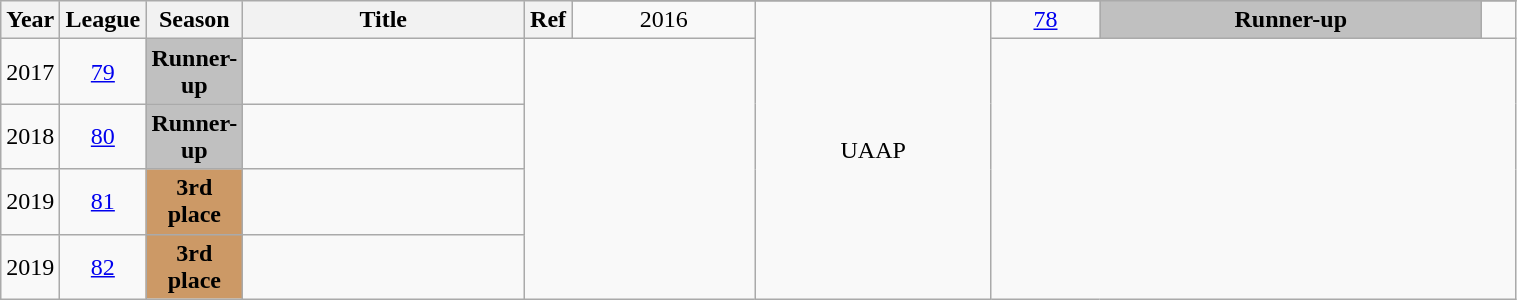<table class="wikitable sortable" style="text-align:center" width="80%">
<tr>
<th style="width:5px;" rowspan="2">Year</th>
<th style="width:50px;" rowspan="2">League</th>
<th style="width:50px;" rowspan="2">Season</th>
<th style="width:180px;" rowspan="2">Title</th>
<th style="width:25px;" rowspan="2">Ref</th>
</tr>
<tr>
<td rowspan="1">2016</td>
<td rowspan=5>UAAP</td>
<td><a href='#'>78</a></td>
<td style="background:silver;"><strong>Runner-up</strong></td>
<td></td>
</tr>
<tr>
<td>2017</td>
<td><a href='#'>79</a></td>
<td style="background: silver"><strong>Runner-up</strong></td>
<td></td>
</tr>
<tr>
<td>2018</td>
<td><a href='#'>80</a></td>
<td style="background: silver"><strong>Runner-up</strong></td>
<td></td>
</tr>
<tr>
<td>2019</td>
<td><a href='#'>81</a></td>
<td style="background:#CC9966;"><strong>3rd place</strong></td>
<td></td>
</tr>
<tr>
<td>2019</td>
<td><a href='#'>82</a></td>
<td style="background:#CC9966;"><strong>3rd place</strong></td>
<td></td>
</tr>
</table>
